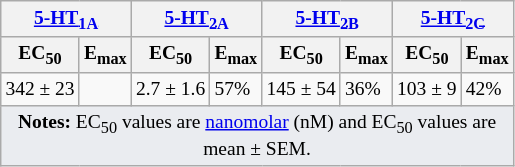<table class="wikitable" style="font-size:small;">
<tr>
<th colspan="2"><a href='#'>5-HT<sub>1A</sub></a></th>
<th colspan="2"><a href='#'>5-HT<sub>2A</sub></a></th>
<th colspan="2"><a href='#'>5-HT<sub>2B</sub></a></th>
<th colspan="2"><a href='#'>5-HT<sub>2C</sub></a></th>
</tr>
<tr>
<th>EC<sub>50</sub></th>
<th>E<sub>max</sub></th>
<th>EC<sub>50</sub></th>
<th>E<sub>max</sub></th>
<th>EC<sub>50</sub></th>
<th>E<sub>max</sub></th>
<th>EC<sub>50</sub></th>
<th>E<sub>max</sub></th>
</tr>
<tr>
<td>342 ± 23</td>
<td></td>
<td>2.7 ± 1.6</td>
<td>57%</td>
<td>145 ± 54</td>
<td>36%</td>
<td>103 ± 9</td>
<td>42%</td>
</tr>
<tr class="sortbottom">
<td colspan="8" style="width: 1px; background-color:#eaecf0; text-align: center;"><strong>Notes:</strong> EC<sub>50</sub> values are <a href='#'>nanomolar</a> (nM) and EC<sub>50</sub> values are mean ± SEM.</td>
</tr>
</table>
